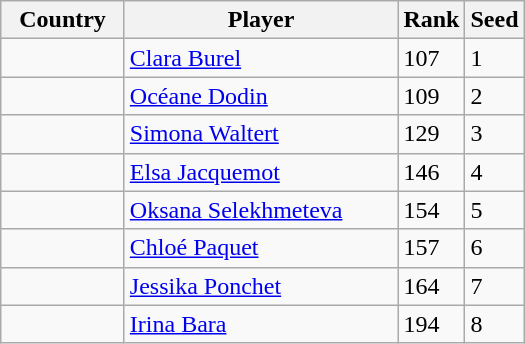<table class="wikitable">
<tr>
<th width="75">Country</th>
<th width="175">Player</th>
<th>Rank</th>
<th>Seed</th>
</tr>
<tr>
<td></td>
<td><a href='#'>Clara Burel</a></td>
<td>107</td>
<td>1</td>
</tr>
<tr>
<td></td>
<td><a href='#'>Océane Dodin</a></td>
<td>109</td>
<td>2</td>
</tr>
<tr>
<td></td>
<td><a href='#'>Simona Waltert</a></td>
<td>129</td>
<td>3</td>
</tr>
<tr>
<td></td>
<td><a href='#'>Elsa Jacquemot</a></td>
<td>146</td>
<td>4</td>
</tr>
<tr>
<td></td>
<td><a href='#'>Oksana Selekhmeteva</a></td>
<td>154</td>
<td>5</td>
</tr>
<tr>
<td></td>
<td><a href='#'>Chloé Paquet</a></td>
<td>157</td>
<td>6</td>
</tr>
<tr>
<td></td>
<td><a href='#'>Jessika Ponchet</a></td>
<td>164</td>
<td>7</td>
</tr>
<tr>
<td></td>
<td><a href='#'>Irina Bara</a></td>
<td>194</td>
<td>8</td>
</tr>
</table>
